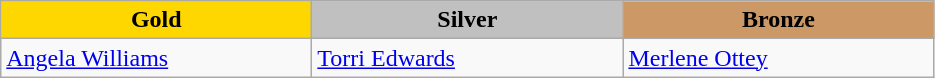<table class="wikitable" style="text-align:left">
<tr align="center">
<td width=200 bgcolor=gold><strong>Gold</strong></td>
<td width=200 bgcolor=silver><strong>Silver</strong></td>
<td width=200 bgcolor=CC9966><strong>Bronze</strong></td>
</tr>
<tr>
<td><a href='#'>Angela Williams</a><br><em></em></td>
<td><a href='#'>Torri Edwards</a><br><em></em></td>
<td><a href='#'>Merlene Ottey</a><br><em></em></td>
</tr>
</table>
